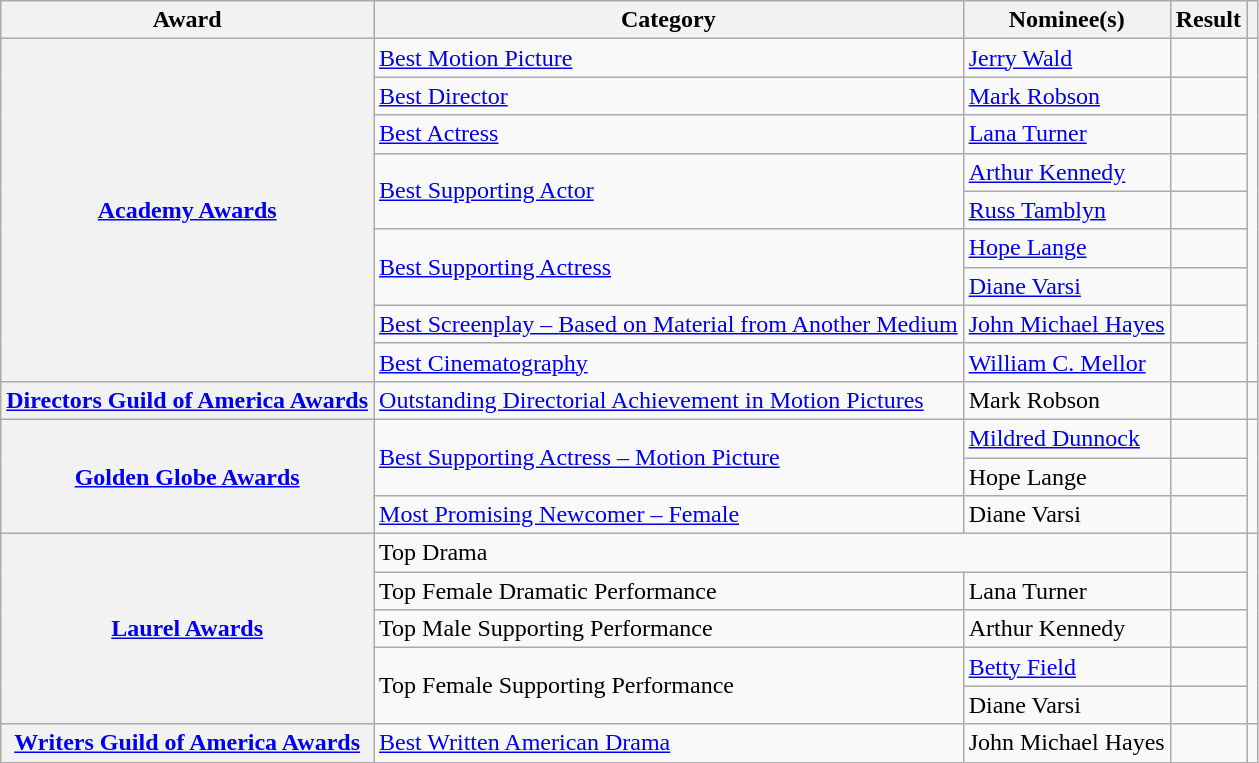<table class="wikitable plainrowheaders">
<tr>
<th>Award</th>
<th>Category</th>
<th>Nominee(s)</th>
<th>Result</th>
<th></th>
</tr>
<tr>
<th scope="row" rowspan="9"><a href='#'>Academy Awards</a></th>
<td><a href='#'>Best Motion Picture</a></td>
<td><a href='#'>Jerry Wald</a></td>
<td></td>
<td rowspan="9" style="text-align:center;"></td>
</tr>
<tr>
<td><a href='#'>Best Director</a></td>
<td><a href='#'>Mark Robson</a></td>
<td></td>
</tr>
<tr>
<td><a href='#'>Best Actress</a></td>
<td><a href='#'>Lana Turner</a></td>
<td></td>
</tr>
<tr>
<td rowspan="2"><a href='#'>Best Supporting Actor</a></td>
<td><a href='#'>Arthur Kennedy</a></td>
<td></td>
</tr>
<tr>
<td><a href='#'>Russ Tamblyn</a></td>
<td></td>
</tr>
<tr>
<td rowspan="2"><a href='#'>Best Supporting Actress</a></td>
<td><a href='#'>Hope Lange</a></td>
<td></td>
</tr>
<tr>
<td><a href='#'>Diane Varsi</a></td>
<td></td>
</tr>
<tr>
<td><a href='#'>Best Screenplay – Based on Material from Another Medium</a></td>
<td><a href='#'>John Michael Hayes</a></td>
<td></td>
</tr>
<tr>
<td><a href='#'>Best Cinematography</a></td>
<td><a href='#'>William C. Mellor</a></td>
<td></td>
</tr>
<tr>
<th scope="row"><a href='#'>Directors Guild of America Awards</a></th>
<td><a href='#'>Outstanding Directorial Achievement in Motion Pictures</a></td>
<td>Mark Robson</td>
<td></td>
<td style="text-align:center;"></td>
</tr>
<tr>
<th scope="row" rowspan="3"><a href='#'>Golden Globe Awards</a></th>
<td rowspan="2"><a href='#'>Best Supporting Actress – Motion Picture</a></td>
<td><a href='#'>Mildred Dunnock</a></td>
<td></td>
<td rowspan="3" style="text-align:center;"></td>
</tr>
<tr>
<td>Hope Lange</td>
<td></td>
</tr>
<tr>
<td><a href='#'>Most Promising Newcomer – Female</a></td>
<td>Diane Varsi</td>
<td></td>
</tr>
<tr>
<th scope="row" rowspan="5"><a href='#'>Laurel Awards</a></th>
<td colspan="2">Top Drama</td>
<td></td>
<td rowspan="5" style="text-align:center;"></td>
</tr>
<tr>
<td>Top Female Dramatic Performance</td>
<td>Lana Turner</td>
<td></td>
</tr>
<tr>
<td>Top Male Supporting Performance</td>
<td>Arthur Kennedy</td>
<td></td>
</tr>
<tr>
<td rowspan="2">Top Female Supporting Performance</td>
<td><a href='#'>Betty Field</a></td>
<td></td>
</tr>
<tr>
<td>Diane Varsi</td>
<td></td>
</tr>
<tr>
<th scope="row"><a href='#'>Writers Guild of America Awards</a></th>
<td><a href='#'>Best Written American Drama</a></td>
<td>John Michael Hayes</td>
<td></td>
<td style="text-align:center;"></td>
</tr>
</table>
